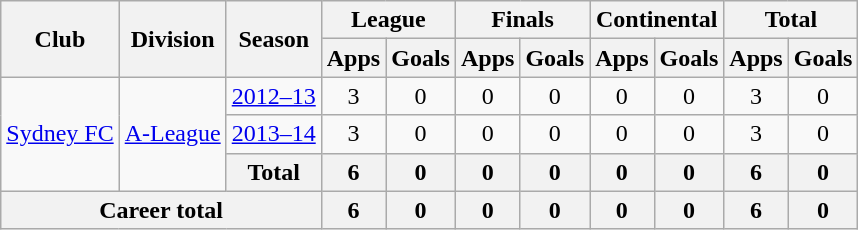<table class="wikitable" style="text-align:center;">
<tr>
<th rowspan="2">Club</th>
<th rowspan="2">Division</th>
<th rowspan="2">Season</th>
<th colspan="2">League</th>
<th colspan="2">Finals</th>
<th colspan="2">Continental</th>
<th colspan="2">Total</th>
</tr>
<tr>
<th>Apps</th>
<th>Goals</th>
<th>Apps</th>
<th>Goals</th>
<th>Apps</th>
<th>Goals</th>
<th>Apps</th>
<th>Goals</th>
</tr>
<tr>
<td rowspan="3"><a href='#'>Sydney FC</a></td>
<td rowspan="3"><a href='#'>A-League</a></td>
<td><a href='#'>2012–13</a></td>
<td>3</td>
<td>0</td>
<td>0</td>
<td>0</td>
<td>0</td>
<td>0</td>
<td>3</td>
<td>0</td>
</tr>
<tr>
<td><a href='#'>2013–14</a></td>
<td>3</td>
<td>0</td>
<td>0</td>
<td>0</td>
<td>0</td>
<td>0</td>
<td>3</td>
<td>0</td>
</tr>
<tr>
<th>Total</th>
<th>6</th>
<th>0</th>
<th>0</th>
<th>0</th>
<th>0</th>
<th>0</th>
<th>6</th>
<th>0</th>
</tr>
<tr>
<th colspan="3">Career total</th>
<th>6</th>
<th>0</th>
<th>0</th>
<th>0</th>
<th>0</th>
<th>0</th>
<th>6</th>
<th>0</th>
</tr>
</table>
